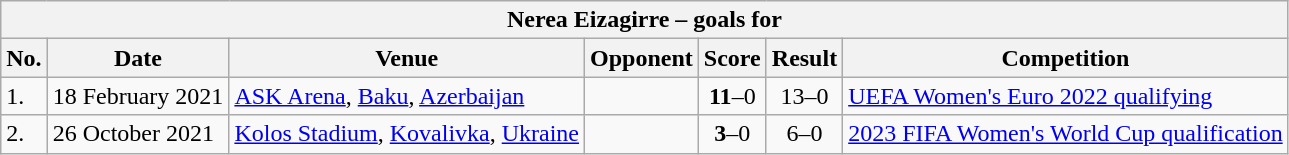<table class="wikitable">
<tr>
<th colspan="7"><strong>Nerea Eizagirre – goals for </strong></th>
</tr>
<tr>
<th>No.</th>
<th>Date</th>
<th>Venue</th>
<th>Opponent</th>
<th>Score</th>
<th>Result</th>
<th>Competition</th>
</tr>
<tr>
<td>1.</td>
<td>18 February 2021</td>
<td><a href='#'>ASK Arena</a>, <a href='#'>Baku</a>, <a href='#'>Azerbaijan</a></td>
<td></td>
<td align=center><strong>11</strong>–0</td>
<td align=center>13–0</td>
<td><a href='#'>UEFA Women's Euro 2022 qualifying</a></td>
</tr>
<tr>
<td>2.</td>
<td>26 October 2021</td>
<td><a href='#'>Kolos Stadium</a>, <a href='#'>Kovalivka</a>, <a href='#'>Ukraine</a></td>
<td></td>
<td align=center><strong>3</strong>–0</td>
<td align=center>6–0</td>
<td><a href='#'>2023 FIFA Women's World Cup qualification</a></td>
</tr>
</table>
